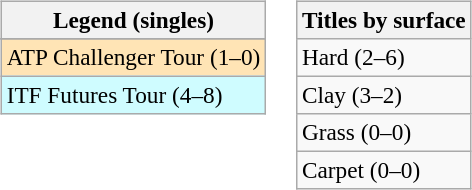<table>
<tr valign=top>
<td><br><table class=wikitable style=font-size:97%>
<tr>
<th>Legend (singles)</th>
</tr>
<tr bgcolor=e5d1cb>
</tr>
<tr bgcolor=moccasin>
<td>ATP Challenger Tour (1–0)</td>
</tr>
<tr bgcolor=cffcff>
<td>ITF Futures Tour (4–8)</td>
</tr>
</table>
</td>
<td><br><table class=wikitable style=font-size:97%>
<tr>
<th>Titles by surface</th>
</tr>
<tr>
<td>Hard (2–6)</td>
</tr>
<tr>
<td>Clay (3–2)</td>
</tr>
<tr>
<td>Grass (0–0)</td>
</tr>
<tr>
<td>Carpet (0–0)</td>
</tr>
</table>
</td>
</tr>
</table>
